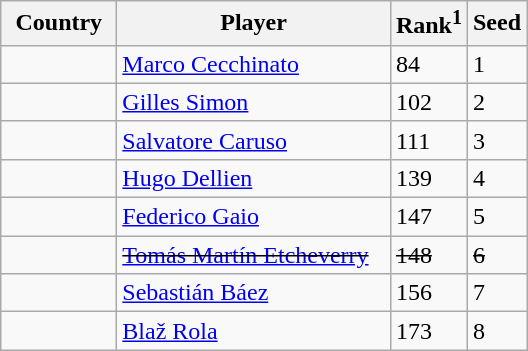<table class="sortable wikitable">
<tr>
<th width="70">Country</th>
<th width="175">Player</th>
<th>Rank<sup>1</sup></th>
<th>Seed</th>
</tr>
<tr>
<td></td>
<td><a href='#'>Marco Cecchinato</a></td>
<td>84</td>
<td>1</td>
</tr>
<tr>
<td></td>
<td><a href='#'>Gilles Simon</a></td>
<td>102</td>
<td>2</td>
</tr>
<tr>
<td></td>
<td><a href='#'>Salvatore Caruso</a></td>
<td>111</td>
<td>3</td>
</tr>
<tr>
<td></td>
<td><a href='#'>Hugo Dellien</a></td>
<td>139</td>
<td>4</td>
</tr>
<tr>
<td></td>
<td><a href='#'>Federico Gaio</a></td>
<td>147</td>
<td>5</td>
</tr>
<tr>
<td><s></s></td>
<td><s><a href='#'>Tomás Martín Etcheverry</a></s></td>
<td><s>148</s></td>
<td><s>6</s></td>
</tr>
<tr>
<td></td>
<td><a href='#'>Sebastián Báez</a></td>
<td>156</td>
<td>7</td>
</tr>
<tr>
<td></td>
<td><a href='#'>Blaž Rola</a></td>
<td>173</td>
<td>8</td>
</tr>
</table>
